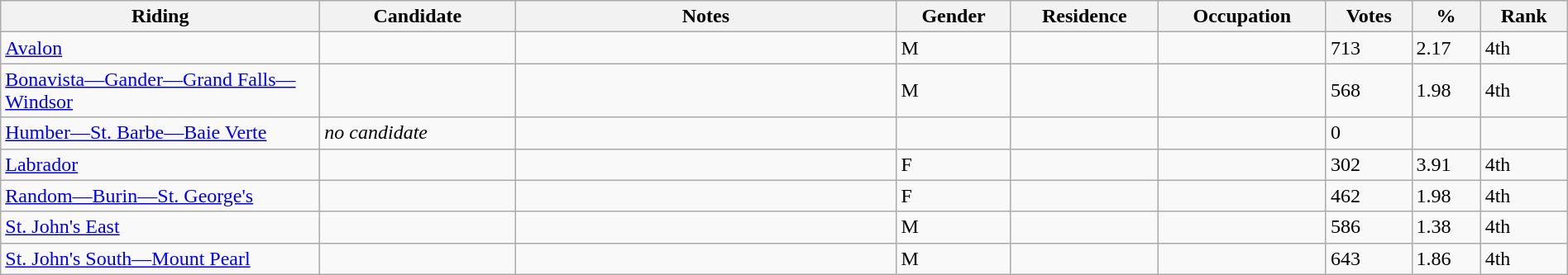<table class="wikitable sortable"  width="100%">
<tr>
<th width="250">Riding<br></th>
<th width="150">Candidate</th>
<th width="300">Notes</th>
<th>Gender</th>
<th>Residence</th>
<th>Occupation</th>
<th>Votes</th>
<th>%</th>
<th>Rank</th>
</tr>
<tr>
<td><a href='#'>Avalon</a></td>
<td></td>
<td></td>
<td>M</td>
<td></td>
<td></td>
<td>713</td>
<td>2.17</td>
<td>4th</td>
</tr>
<tr>
<td><a href='#'>Bonavista—Gander—Grand Falls—Windsor</a></td>
<td></td>
<td></td>
<td>M</td>
<td></td>
<td></td>
<td>568</td>
<td>1.98</td>
<td>4th</td>
</tr>
<tr>
<td><a href='#'>Humber—St. Barbe—Baie Verte</a></td>
<td><em>no candidate</em></td>
<td></td>
<td></td>
<td></td>
<td></td>
<td>0</td>
<td></td>
<td></td>
</tr>
<tr>
<td><a href='#'>Labrador</a></td>
<td></td>
<td></td>
<td>F</td>
<td></td>
<td></td>
<td>302</td>
<td>3.91</td>
<td>4th</td>
</tr>
<tr>
<td><a href='#'>Random—Burin—St. George's</a></td>
<td></td>
<td></td>
<td>F</td>
<td></td>
<td></td>
<td>462</td>
<td>1.98</td>
<td>4th</td>
</tr>
<tr>
<td><a href='#'>St. John's East</a></td>
<td></td>
<td></td>
<td>M</td>
<td></td>
<td></td>
<td>586</td>
<td>1.38</td>
<td>4th</td>
</tr>
<tr>
<td><a href='#'>St. John's South—Mount Pearl</a></td>
<td></td>
<td></td>
<td>M</td>
<td></td>
<td></td>
<td>643</td>
<td>1.86</td>
<td>4th</td>
</tr>
</table>
